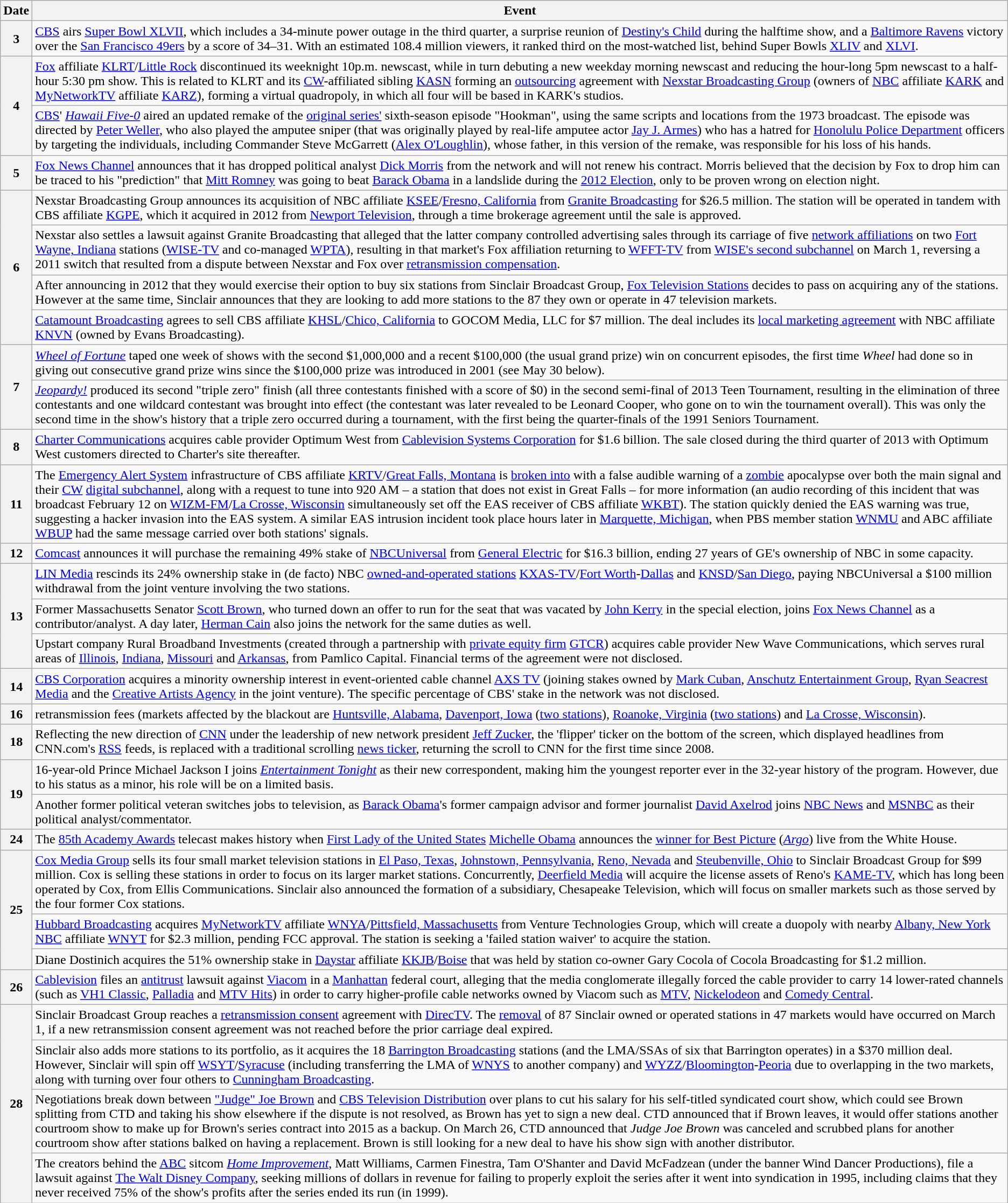<table class="wikitable">
<tr>
<th>Date</th>
<th>Event</th>
</tr>
<tr>
<th>3</th>
<td><a href='#'>CBS</a> airs <a href='#'>Super Bowl XLVII</a>, which includes a 34-minute power outage in the third quarter, a surprise reunion of <a href='#'>Destiny's Child</a> during the halftime show, and a <a href='#'>Baltimore Ravens</a> victory over the <a href='#'>San Francisco 49ers</a> by a score of 34–31. With an estimated 108.4 million viewers, it ranked third on the most-watched list, behind Super Bowls <a href='#'>XLIV</a> and <a href='#'>XLVI</a>.</td>
</tr>
<tr>
<th rowspan=2>4</th>
<td><a href='#'>Fox</a> affiliate <a href='#'>KLRT</a>/<a href='#'>Little Rock</a> discontinued its weeknight 10p.m. newscast, while in turn debuting a new weekday morning newscast and reducing the hour-long 5pm newscast to a half-hour 5:30 pm show. This is related to KLRT and its <a href='#'>CW</a>-affiliated sibling <a href='#'>KASN</a> forming an <a href='#'>outsourcing</a> agreement with <a href='#'>Nexstar Broadcasting Group</a> (owners of <a href='#'>NBC</a> affiliate <a href='#'>KARK</a> and <a href='#'>MyNetworkTV</a> affiliate <a href='#'>KARZ</a>), forming a virtual quadropoly, in which all four will be based in KARK's studios.</td>
</tr>
<tr>
<td><a href='#'>CBS</a>' <em><a href='#'>Hawaii Five-0</a></em> aired an updated remake of the <a href='#'>original series'</a> sixth-season episode "Hookman", using the same scripts and locations from the 1973 broadcast. The episode was directed by <a href='#'>Peter Weller</a>, who also played the amputee sniper (that was originally played by real-life amputee actor <a href='#'>Jay J. Armes</a>) who has a hatred for <a href='#'>Honolulu Police Department</a> officers by targeting the individuals, including Commander Steve McGarrett (<a href='#'>Alex O'Loughlin</a>), whose father, in this version of the remake, was responsible for his loss of his hands.</td>
</tr>
<tr>
<th>5</th>
<td><a href='#'>Fox News Channel</a> announces that it has dropped political analyst <a href='#'>Dick Morris</a> from the network and will not renew his contract. Morris believed that the decision by Fox to drop him can be traced to his "prediction" that <a href='#'>Mitt Romney</a> was going to beat <a href='#'>Barack Obama</a> in a landslide during the <a href='#'>2012 Election</a>, only to be proven wrong on election night.</td>
</tr>
<tr>
<th rowspan=4>6</th>
<td>Nexstar Broadcasting Group announces its acquisition of NBC affiliate <a href='#'>KSEE</a>/<a href='#'>Fresno, California</a> from <a href='#'>Granite Broadcasting</a> for $26.5 million. The station will be operated in tandem with CBS affiliate <a href='#'>KGPE</a>, which it acquired in 2012 from <a href='#'>Newport Television</a>, through a time brokerage agreement until the sale is approved.</td>
</tr>
<tr>
<td>Nexstar also settles a lawsuit against Granite Broadcasting that alleged that the latter company controlled advertising sales through its carriage of five <a href='#'>network affiliations</a> on two <a href='#'>Fort Wayne, Indiana</a> stations (<a href='#'>WISE-TV</a> and co-managed <a href='#'>WPTA</a>), resulting in that market's Fox affiliation returning to <a href='#'>WFFT-TV</a> from <a href='#'>WISE's second subchannel</a> on March 1, reversing a 2011 switch that resulted from a dispute between Nexstar and Fox over <a href='#'>retransmission compensation</a>.</td>
</tr>
<tr>
<td>After announcing in 2012 that they would exercise their option to buy six stations from Sinclair Broadcast Group, <a href='#'>Fox Television Stations</a> decides to pass on acquiring any of the stations. However at the same time, Sinclair announces that they are looking to add more stations to the 87 they own or operate in 47 television markets.</td>
</tr>
<tr>
<td><a href='#'>Catamount Broadcasting</a> agrees to sell CBS affiliate <a href='#'>KHSL</a>/<a href='#'>Chico, California</a> to GOCOM Media, LLC for $7 million. The deal includes its <a href='#'>local marketing agreement</a> with NBC affiliate <a href='#'>KNVN</a> (owned by Evans Broadcasting).</td>
</tr>
<tr>
<th rowspan=2>7</th>
<td><em><a href='#'>Wheel of Fortune</a></em> taped one week of shows with the second $1,000,000 and a recent $100,000 (the usual grand prize) win on concurrent episodes, the first time <em>Wheel</em> had done so in giving out consecutive grand prize wins since the $100,000 prize was introduced in 2001 (see May 30 below).</td>
</tr>
<tr>
<td><em><a href='#'>Jeopardy!</a></em> produced its second "triple zero" finish (all three contestants finished with a score of $0) in the second semi-final of 2013 Teen Tournament, resulting in the elimination of three contestants and one wildcard contestant was brought into effect (the contestant was later revealed to be Leonard Cooper, who gone on to win the tournament overall). This was only the second time in the show's history that a triple zero occurred during a tournament, with the first being the quarter-finals of the 1991 Seniors Tournament.</td>
</tr>
<tr>
<th>8</th>
<td><a href='#'>Charter Communications</a> acquires cable provider Optimum West from <a href='#'>Cablevision Systems Corporation</a> for $1.6 billion. The sale closed during the third quarter of 2013 with Optimum West customers directed to Charter's site thereafter.</td>
</tr>
<tr>
<th>11</th>
<td>The <a href='#'>Emergency Alert System</a> infrastructure of CBS affiliate <a href='#'>KRTV</a>/<a href='#'>Great Falls, Montana</a> is <a href='#'>broken into</a> with a false audible warning of a <a href='#'>zombie</a> apocalypse over both the main signal and their <a href='#'>CW</a> <a href='#'>digital subchannel</a>, along with a request to tune into 920 AM – a station that does not exist in Great Falls – for more information (an audio recording of this incident that was broadcast February 12 on <a href='#'>WIZM-FM</a>/<a href='#'>La Crosse, Wisconsin</a> simultaneously set off the EAS receiver of CBS affiliate <a href='#'>WKBT</a>). The station quickly denied the EAS warning was true, suggesting a hacker invasion into the EAS system. A similar EAS intrusion incident took place hours later in <a href='#'>Marquette, Michigan</a>, when PBS member station <a href='#'>WNMU</a> and ABC affiliate <a href='#'>WBUP</a> had the same message carried over both stations' signals.</td>
</tr>
<tr>
<th>12</th>
<td><a href='#'>Comcast</a> announces it will purchase the remaining 49% stake of <a href='#'>NBCUniversal</a> from <a href='#'>General Electric</a> for $16.3 billion, ending 27 years of GE's ownership of NBC in some capacity.</td>
</tr>
<tr>
<th rowspan=3>13</th>
<td><a href='#'>LIN Media</a> rescinds its 24% ownership stake in (de facto) NBC <a href='#'>owned-and-operated stations</a> <a href='#'>KXAS-TV</a>/<a href='#'>Fort Worth</a>-<a href='#'>Dallas</a> and <a href='#'>KNSD</a>/<a href='#'>San Diego</a>, paying NBCUniversal a $100 million withdrawal from the joint venture involving the two stations.</td>
</tr>
<tr>
<td>Former Massachusetts Senator <a href='#'>Scott Brown</a>, who turned down an offer to run for the seat that was vacated by <a href='#'>John Kerry</a> in the special election, joins <a href='#'>Fox News Channel</a> as a contributor/analyst. A day later, <a href='#'>Herman Cain</a> also joins the network for the same duties as well.</td>
</tr>
<tr>
<td>Upstart company Rural Broadband Investments (created through a partnership with <a href='#'>private equity firm</a> <a href='#'>GTCR</a>) acquires cable provider New Wave Communications, which serves rural areas of <a href='#'>Illinois</a>, <a href='#'>Indiana</a>, <a href='#'>Missouri</a> and <a href='#'>Arkansas</a>, from Pamlico Capital. Financial terms of the agreement were not disclosed.</td>
</tr>
<tr>
<th>14</th>
<td><a href='#'>CBS Corporation</a> acquires a minority ownership interest in event-oriented cable channel <a href='#'>AXS TV</a> (joining stakes owned by <a href='#'>Mark Cuban</a>, <a href='#'>Anschutz Entertainment Group</a>, <a href='#'>Ryan Seacrest Media</a> and the <a href='#'>Creative Artists Agency</a> in the joint venture). The specific percentage of CBS' stake in the network was not disclosed.</td>
</tr>
<tr>
<th>16</th>
<td All seven stations owned by >retransmission fees (markets affected by the blackout are <a href='#'>Huntsville, Alabama</a>, <a href='#'>Davenport, Iowa</a> (<a href='#'>two stations</a>), <a href='#'>Roanoke, Virginia</a> (<a href='#'>two stations</a>) and <a href='#'>La Crosse, Wisconsin</a>).</td>
</tr>
<tr>
<th>18</th>
<td>Reflecting the new direction of <a href='#'>CNN</a> under the leadership of new network president <a href='#'>Jeff Zucker</a>, the 'flipper' ticker on the bottom of the screen, which displayed headlines from CNN.com's <a href='#'>RSS</a> feeds, is replaced with a traditional scrolling <a href='#'>news ticker</a>, returning the scroll to CNN for the first time since 2008.</td>
</tr>
<tr>
<th rowspan=2>19</th>
<td>16-year-old Prince Michael Jackson I joins <em><a href='#'>Entertainment Tonight</a></em> as their new correspondent, making him the youngest reporter ever in the 32-year history of the program. However, due to his status as a minor, his role will be on a limited basis.</td>
</tr>
<tr>
<td>Another former political veteran switches jobs to television, as <a href='#'>Barack Obama</a>'s former campaign advisor and former journalist <a href='#'>David Axelrod</a> joins <a href='#'>NBC News</a> and <a href='#'>MSNBC</a> as their political analyst/commentator.</td>
</tr>
<tr>
<th>24</th>
<td>The <a href='#'>85th Academy Awards</a> telecast makes history when <a href='#'>First Lady of the United States</a> <a href='#'>Michelle Obama</a> announces the <a href='#'>winner for Best Picture</a> (<em><a href='#'>Argo</a></em>) live from the White House.</td>
</tr>
<tr>
<th rowspan=3>25</th>
<td><a href='#'>Cox Media Group</a> sells its four small market television stations in <a href='#'>El Paso, Texas</a>, <a href='#'>Johnstown, Pennsylvania</a>, <a href='#'>Reno, Nevada</a> and <a href='#'>Steubenville, Ohio</a> to Sinclair Broadcast Group for $99 million. Cox is selling these stations in order to focus on its larger market stations. Concurrently, <a href='#'>Deerfield Media</a> will acquire the license assets of Reno's <a href='#'>KAME-TV</a>, which has long been operated by Cox, from Ellis Communications. Sinclair also announced the formation of a subsidiary, Chesapeake Television, which will focus on smaller markets such as those served by the four former Cox stations.</td>
</tr>
<tr>
<td><a href='#'>Hubbard Broadcasting</a> acquires <a href='#'>MyNetworkTV</a> affiliate <a href='#'>WNYA</a>/<a href='#'>Pittsfield, Massachusetts</a> from Venture Technologies Group, which will create a duopoly with nearby <a href='#'>Albany, New York</a> <a href='#'>NBC</a> affiliate <a href='#'>WNYT</a> for $2.3 million, pending FCC approval. The station is seeking a 'failed station waiver' to acquire the station.</td>
</tr>
<tr>
<td>Diane Dostinich acquires the 51% ownership stake in <a href='#'>Daystar</a> affiliate <a href='#'>KKJB</a>/<a href='#'>Boise</a> that was held by station co-owner Gary Cocola of Cocola Broadcasting for $1.2 million.</td>
</tr>
<tr>
<th>26</th>
<td><a href='#'>Cablevision</a> files an <a href='#'>antitrust</a> lawsuit against <a href='#'>Viacom</a> in a <a href='#'>Manhattan</a> federal court, alleging that the media conglomerate illegally forced the cable provider to carry 14 lower-rated channels (such as <a href='#'>VH1 Classic</a>, <a href='#'>Palladia</a> and <a href='#'>MTV Hits</a>) in order to carry higher-profile cable networks owned by Viacom such as <a href='#'>MTV</a>, <a href='#'>Nickelodeon</a> and <a href='#'>Comedy Central</a>.</td>
</tr>
<tr>
<th rowspan=4>28</th>
<td>Sinclair Broadcast Group reaches a <a href='#'>retransmission consent</a> agreement with <a href='#'>DirecTV</a>. The <a href='#'>removal</a> of 87 Sinclair owned or operated stations in 47 markets would have occurred on March 1, if a new retransmission consent agreement was not reached before the prior carriage deal expired.</td>
</tr>
<tr>
<td>Sinclair also adds more stations to its portfolio, as it acquires the 18 <a href='#'>Barrington Broadcasting</a> stations (and the LMA/SSAs of six that Barrington operates) in a $370 million deal. However, Sinclair will spin off <a href='#'>WSYT</a>/<a href='#'>Syracuse</a> (including transferring the LMA of <a href='#'>WNYS</a> to another company) and <a href='#'>WYZZ</a>/<a href='#'>Bloomington</a>-<a href='#'>Peoria</a> due to overlapping in the two markets, along with turning over four others to <a href='#'>Cunningham Broadcasting</a>.</td>
</tr>
<tr>
<td>Negotiations break down between <a href='#'>"Judge" Joe Brown</a> and <a href='#'>CBS Television Distribution</a> over plans to cut his salary for his self-titled syndicated court show, which could see Brown splitting from CTD and taking his show elsewhere if the dispute is not resolved, as Brown has yet to sign a new deal. CTD announced that if Brown leaves, it would offer stations another courtroom show to make up for Brown's series contract into 2015 as a backup. On March 26, CTD announced that <em>Judge Joe Brown</em> was canceled and scrubbed plans for another courtroom show after stations balked on having a replacement. Brown is still looking for a new deal to have his show sign with another distributor.</td>
</tr>
<tr>
<td>The creators behind the <a href='#'>ABC</a> sitcom <em><a href='#'>Home Improvement</a></em>, Matt Williams, Carmen Finestra, Tam O'Shanter and David McFadzean (under the banner Wind Dancer Productions), file a lawsuit against <a href='#'>The Walt Disney Company</a>, seeking millions of dollars in revenue for failing to properly exploit the series after it went into syndication in 1995, including claims that they never received 75% of the show's profits after the series ended its run (in 1999).</td>
</tr>
</table>
